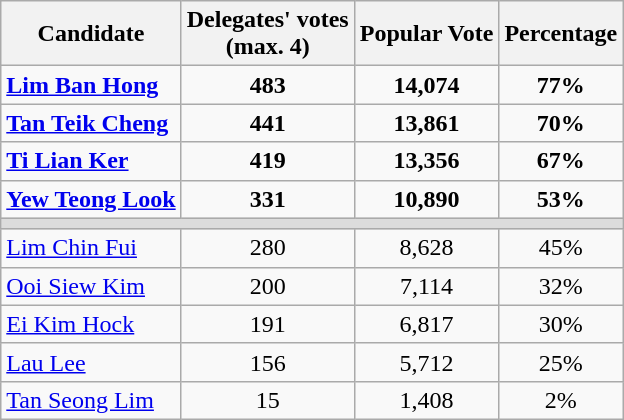<table class=wikitable style=text-align:center>
<tr>
<th>Candidate</th>
<th>Delegates' votes<br>(max. 4)</th>
<th>Popular Vote</th>
<th>Percentage</th>
</tr>
<tr>
<td align=left><strong><a href='#'>Lim Ban Hong</a></strong></td>
<td><strong>483</strong></td>
<td><strong>14,074</strong></td>
<td><strong>77%</strong></td>
</tr>
<tr>
<td align=left><strong><a href='#'>Tan Teik Cheng</a></strong></td>
<td><strong>441</strong></td>
<td><strong>13,861</strong></td>
<td><strong>70%</strong></td>
</tr>
<tr>
<td align=left><strong><a href='#'>Ti Lian Ker</a></strong></td>
<td><strong>419</strong></td>
<td><strong>13,356</strong></td>
<td><strong>67%</strong></td>
</tr>
<tr>
<td align=left><strong><a href='#'>Yew Teong Look</a></strong></td>
<td><strong>331</strong></td>
<td><strong>10,890</strong></td>
<td><strong>53%</strong></td>
</tr>
<tr>
<td colspan=4 bgcolor=dcdcdc></td>
</tr>
<tr>
<td align=left><a href='#'>Lim Chin Fui</a></td>
<td>280</td>
<td>8,628</td>
<td>45%</td>
</tr>
<tr>
<td align=left><a href='#'>Ooi Siew Kim</a></td>
<td>200</td>
<td>7,114</td>
<td>32%</td>
</tr>
<tr>
<td align=left><a href='#'>Ei Kim Hock</a></td>
<td>191</td>
<td>6,817</td>
<td>30%</td>
</tr>
<tr>
<td align=left><a href='#'>Lau Lee</a></td>
<td>156</td>
<td>5,712</td>
<td>25%</td>
</tr>
<tr>
<td align=left><a href='#'>Tan Seong Lim</a></td>
<td>15</td>
<td>1,408</td>
<td>2%</td>
</tr>
</table>
